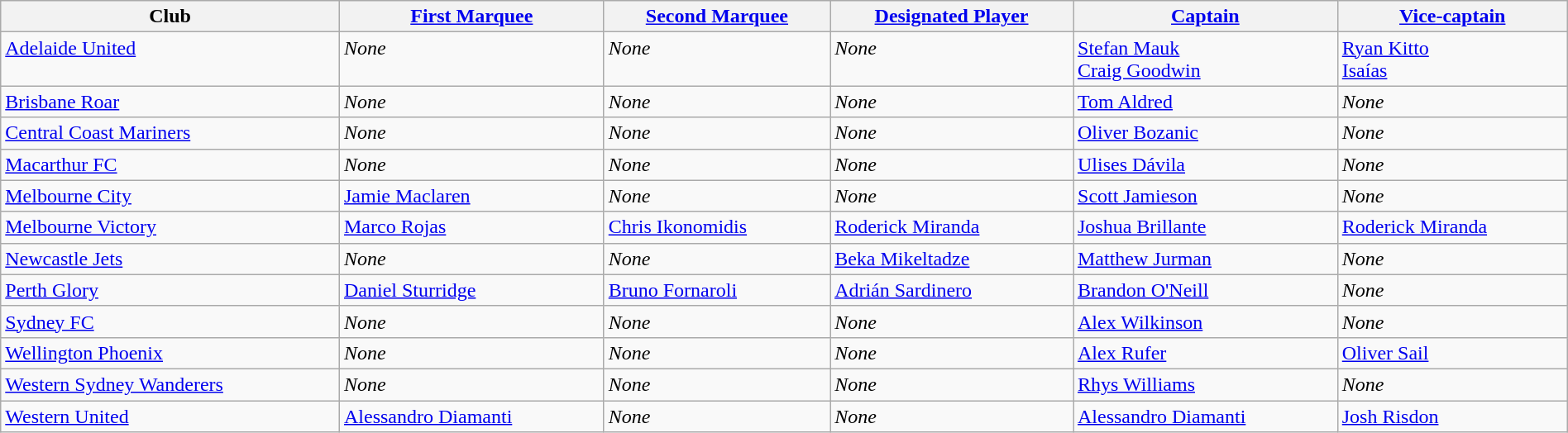<table class="wikitable" style="width:100%">
<tr>
<th>Club</th>
<th><a href='#'>First Marquee</a></th>
<th><a href='#'>Second Marquee</a></th>
<th><a href='#'>Designated Player</a><br></th>
<th><a href='#'>Captain</a></th>
<th><a href='#'>Vice-captain</a></th>
</tr>
<tr style="vertical-align:top;">
<td><a href='#'>Adelaide United</a></td>
<td><em>None</em></td>
<td><em>None</em></td>
<td><em>None</em></td>
<td> <a href='#'>Stefan Mauk</a> <br> <a href='#'>Craig Goodwin</a></td>
<td> <a href='#'>Ryan Kitto</a> <br>  <a href='#'>Isaías</a></td>
</tr>
<tr style="vertical-align:top;">
<td><a href='#'>Brisbane Roar</a></td>
<td><em>None</em></td>
<td><em>None</em></td>
<td><em>None</em></td>
<td> <a href='#'>Tom Aldred</a></td>
<td><em>None</em></td>
</tr>
<tr style="vertical-align:top;">
<td><a href='#'>Central Coast Mariners</a></td>
<td><em>None</em></td>
<td><em>None</em></td>
<td><em>None</em></td>
<td> <a href='#'>Oliver Bozanic</a></td>
<td><em>None</em></td>
</tr>
<tr style="vertical-align:top;">
<td><a href='#'>Macarthur FC</a></td>
<td><em>None</em></td>
<td><em>None</em></td>
<td><em>None</em></td>
<td> <a href='#'>Ulises Dávila</a></td>
<td><em>None</em></td>
</tr>
<tr style="vertical-align:top;">
<td><a href='#'>Melbourne City</a></td>
<td> <a href='#'>Jamie Maclaren</a></td>
<td><em>None</em></td>
<td><em>None</em></td>
<td> <a href='#'>Scott Jamieson</a></td>
<td><em>None</em></td>
</tr>
<tr style="vertical-align:top;">
<td><a href='#'>Melbourne Victory</a></td>
<td> <a href='#'>Marco Rojas</a></td>
<td> <a href='#'>Chris Ikonomidis</a></td>
<td> <a href='#'>Roderick Miranda</a></td>
<td> <a href='#'>Joshua Brillante</a></td>
<td> <a href='#'>Roderick Miranda</a></td>
</tr>
<tr style="vertical-align:top;">
<td><a href='#'>Newcastle Jets</a></td>
<td><em>None</em></td>
<td><em>None</em></td>
<td> <a href='#'>Beka Mikeltadze</a></td>
<td> <a href='#'>Matthew Jurman</a></td>
<td><em>None</em></td>
</tr>
<tr style="vertical-align:top;">
<td><a href='#'>Perth Glory</a></td>
<td> <a href='#'>Daniel Sturridge</a></td>
<td> <a href='#'>Bruno Fornaroli</a></td>
<td> <a href='#'>Adrián Sardinero</a></td>
<td> <a href='#'>Brandon O'Neill</a></td>
<td><em>None</em></td>
</tr>
<tr style="vertical-align:top;">
<td><a href='#'>Sydney FC</a></td>
<td><em>None</em></td>
<td><em>None</em></td>
<td><em>None</em></td>
<td> <a href='#'>Alex Wilkinson</a></td>
<td><em>None</em></td>
</tr>
<tr style="vertical-align:top;">
<td><a href='#'>Wellington Phoenix</a></td>
<td><em>None</em></td>
<td><em>None</em></td>
<td><em>None</em></td>
<td> <a href='#'>Alex Rufer</a></td>
<td> <a href='#'>Oliver Sail</a></td>
</tr>
<tr style="vertical-align:top;">
<td><a href='#'>Western Sydney Wanderers</a></td>
<td><em>None</em></td>
<td><em>None</em></td>
<td><em>None</em></td>
<td> <a href='#'>Rhys Williams</a></td>
<td><em>None</em></td>
</tr>
<tr style="vertical-align:top;">
<td><a href='#'>Western United</a></td>
<td> <a href='#'>Alessandro Diamanti</a></td>
<td><em>None</em></td>
<td><em>None</em></td>
<td> <a href='#'>Alessandro Diamanti</a></td>
<td> <a href='#'>Josh Risdon</a></td>
</tr>
</table>
